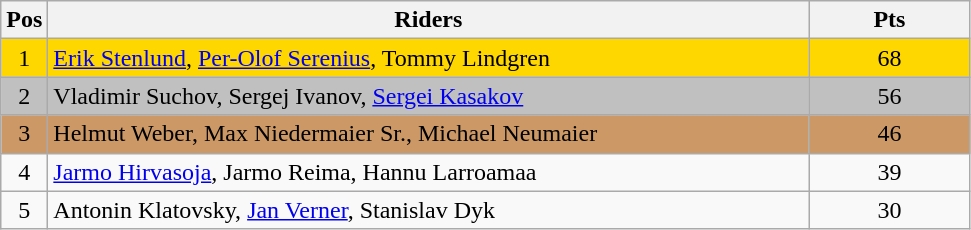<table class="wikitable" style="font-size: 100%">
<tr>
<th width=20>Pos</th>
<th width=500>Riders</th>
<th width=100>Pts</th>
</tr>
<tr align=center style="background-color: gold;">
<td>1</td>
<td align="left"> <a href='#'>Erik Stenlund</a>, <a href='#'>Per-Olof Serenius</a>, Tommy Lindgren</td>
<td>68</td>
</tr>
<tr align=center style="background-color: silver;">
<td>2</td>
<td align="left"> Vladimir Suchov, Sergej Ivanov, <a href='#'>Sergei Kasakov</a></td>
<td>56</td>
</tr>
<tr align=center style="background-color: #cc9966;">
<td>3</td>
<td align="left"> Helmut Weber, Max Niedermaier Sr., Michael Neumaier</td>
<td>46</td>
</tr>
<tr align=center>
<td>4</td>
<td align="left"> <a href='#'>Jarmo Hirvasoja</a>, Jarmo Reima, Hannu Larroamaa</td>
<td>39</td>
</tr>
<tr align=center>
<td>5</td>
<td align="left"> Antonin Klatovsky, <a href='#'>Jan Verner</a>, Stanislav Dyk</td>
<td>30</td>
</tr>
</table>
